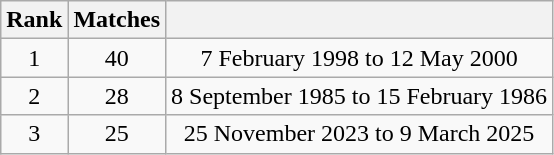<table class="wikitable sortable">
<tr>
<th>Rank</th>
<th>Matches</th>
<th></th>
</tr>
<tr align=center>
<td>1</td>
<td>40</td>
<td>7 February 1998 to 12 May 2000</td>
</tr>
<tr align=center>
<td>2</td>
<td>28</td>
<td>8 September 1985 to 15 February 1986</td>
</tr>
<tr align=center>
<td>3</td>
<td>25</td>
<td>25 November 2023 to 9 March 2025</td>
</tr>
</table>
